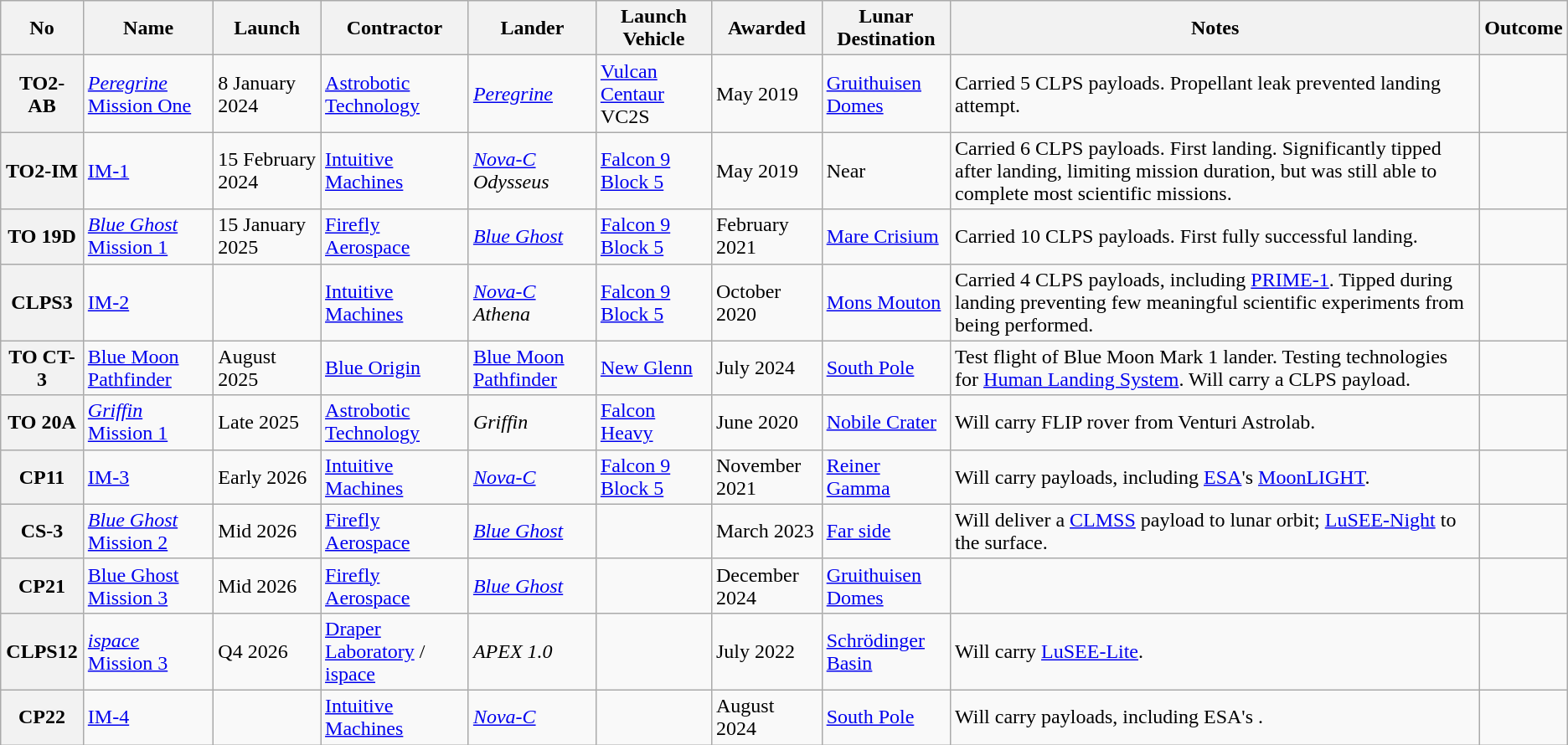<table class="wikitable sticky-header">
<tr>
<th>No</th>
<th>Name</th>
<th>Launch</th>
<th>Contractor</th>
<th>Lander</th>
<th>Launch Vehicle</th>
<th>Awarded</th>
<th>Lunar<br>Destination</th>
<th>Notes</th>
<th>Outcome</th>
</tr>
<tr>
<th>TO2-AB</th>
<td><a href='#'><em>Peregrine</em> Mission One</a></td>
<td>8 January 2024</td>
<td><a href='#'>Astrobotic Technology</a></td>
<td><a href='#'><em>Peregrine</em></a></td>
<td><a href='#'>Vulcan Centaur</a> VC2S</td>
<td>May 2019</td>
<td><a href='#'>Gruithuisen Domes</a></td>
<td>Carried 5 CLPS payloads. Propellant leak prevented landing attempt.</td>
<td></td>
</tr>
<tr>
<th>TO2-IM</th>
<td><a href='#'>IM-1</a></td>
<td>15 February 2024</td>
<td><a href='#'>Intuitive Machines</a></td>
<td><em><a href='#'>Nova-C</a> Odysseus</em></td>
<td><a href='#'>Falcon 9 Block 5</a></td>
<td>May 2019</td>
<td>Near <a href='#'></a></td>
<td>Carried 6 CLPS payloads. First landing. Significantly tipped after landing, limiting mission duration, but was still able to complete most scientific missions.</td>
<td></td>
</tr>
<tr>
<th>TO 19D</th>
<td><a href='#'><em>Blue Ghost</em> Mission 1</a></td>
<td>15 January 2025</td>
<td><a href='#'>Firefly Aerospace</a></td>
<td><a href='#'><em>Blue Ghost</em></a></td>
<td><a href='#'>Falcon 9 Block 5</a></td>
<td>February 2021</td>
<td><a href='#'>Mare Crisium</a></td>
<td>Carried 10 CLPS payloads. First fully successful landing.</td>
<td></td>
</tr>
<tr>
<th>CLPS3</th>
<td><a href='#'>IM-2</a></td>
<td></td>
<td><a href='#'>Intuitive Machines</a></td>
<td><em><a href='#'>Nova-C</a> Athena</em></td>
<td><a href='#'>Falcon 9 Block 5</a></td>
<td>October 2020</td>
<td><a href='#'>Mons Mouton</a></td>
<td>Carried 4 CLPS payloads, including <a href='#'>PRIME-1</a>. Tipped during landing preventing few meaningful scientific experiments from being performed.</td>
<td></td>
</tr>
<tr>
<th>TO CT-3</th>
<td><a href='#'>Blue Moon Pathfinder</a></td>
<td>August 2025</td>
<td><a href='#'>Blue Origin</a></td>
<td><a href='#'>Blue Moon Pathfinder</a></td>
<td><a href='#'>New Glenn</a></td>
<td>July 2024</td>
<td><a href='#'>South Pole</a></td>
<td>Test flight of Blue Moon Mark 1 lander. Testing technologies for <a href='#'>Human Landing System</a>. Will carry a CLPS payload.</td>
<td></td>
</tr>
<tr>
<th>TO 20A</th>
<td><a href='#'><em>Griffin</em> Mission 1</a></td>
<td>Late 2025</td>
<td><a href='#'>Astrobotic Technology</a></td>
<td><em>Griffin</em></td>
<td><a href='#'>Falcon Heavy</a></td>
<td>June 2020</td>
<td><a href='#'>Nobile Crater</a></td>
<td>Will carry FLIP rover from Venturi Astrolab.</td>
<td></td>
</tr>
<tr>
<th>CP11</th>
<td><a href='#'>IM-3</a></td>
<td>Early 2026</td>
<td><a href='#'>Intuitive Machines</a></td>
<td><em><a href='#'>Nova-C</a></em></td>
<td><a href='#'>Falcon 9 Block 5</a></td>
<td>November 2021</td>
<td><a href='#'>Reiner Gamma</a></td>
<td>Will carry payloads, including <a href='#'>ESA</a>'s <a href='#'>MoonLIGHT</a>.</td>
<td></td>
</tr>
<tr>
<th>CS-3</th>
<td><a href='#'><em>Blue Ghost</em> Mission 2</a></td>
<td>Mid 2026</td>
<td><a href='#'>Firefly Aerospace</a></td>
<td><a href='#'><em>Blue Ghost</em></a></td>
<td></td>
<td>March 2023</td>
<td><a href='#'>Far side</a></td>
<td>Will deliver a <a href='#'>CLMSS</a> payload to lunar orbit; <a href='#'>LuSEE-Night</a> to the surface.</td>
<td></td>
</tr>
<tr>
<th>CP21</th>
<td><a href='#'>Blue Ghost Mission 3</a></td>
<td>Mid 2026</td>
<td><a href='#'>Firefly Aerospace</a></td>
<td><a href='#'><em>Blue Ghost</em></a></td>
<td></td>
<td>December 2024</td>
<td><a href='#'>Gruithuisen Domes</a></td>
<td></td>
<td></td>
</tr>
<tr>
<th>CLPS12</th>
<td><a href='#'><em>ispace</em> Mission 3</a></td>
<td>Q4 2026</td>
<td><a href='#'>Draper Laboratory</a> / <a href='#'>ispace</a></td>
<td><em>APEX 1.0</em></td>
<td></td>
<td>July 2022</td>
<td><a href='#'>Schrödinger Basin</a></td>
<td>Will carry <a href='#'>LuSEE-Lite</a>.</td>
<td></td>
</tr>
<tr>
<th>CP22</th>
<td><a href='#'>IM-4</a></td>
<td></td>
<td><a href='#'>Intuitive Machines</a></td>
<td><em><a href='#'>Nova-C</a></em></td>
<td></td>
<td>August 2024</td>
<td><a href='#'>South Pole</a></td>
<td>Will carry payloads, including ESA's .</td>
<td></td>
</tr>
</table>
